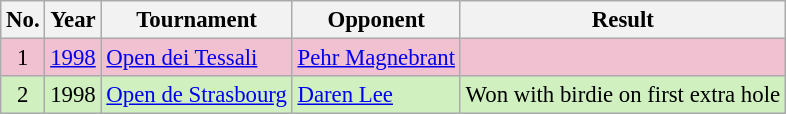<table class="wikitable" style="font-size:95%;">
<tr>
<th>No.</th>
<th>Year</th>
<th>Tournament</th>
<th>Opponent</th>
<th>Result</th>
</tr>
<tr style="background:#F2C1D1;">
<td align=center>1</td>
<td><a href='#'>1998</a></td>
<td><a href='#'>Open dei Tessali</a></td>
<td> <a href='#'>Pehr Magnebrant</a></td>
<td></td>
</tr>
<tr style="background:#D0F0C0;">
<td align=center>2</td>
<td>1998</td>
<td><a href='#'>Open de Strasbourg</a></td>
<td> <a href='#'>Daren Lee</a></td>
<td>Won with birdie on first extra hole</td>
</tr>
</table>
